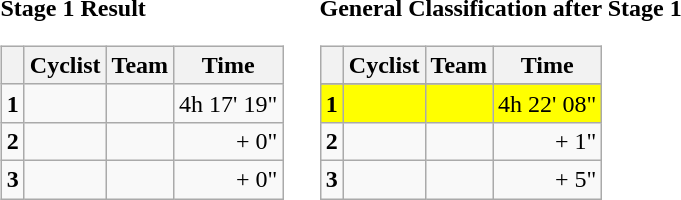<table>
<tr>
<td><strong>Stage 1 Result</strong><br><table class="wikitable">
<tr>
<th></th>
<th>Cyclist</th>
<th>Team</th>
<th>Time</th>
</tr>
<tr>
<td><strong>1</strong></td>
<td></td>
<td></td>
<td align="right">4h 17' 19"</td>
</tr>
<tr>
<td><strong>2</strong></td>
<td></td>
<td></td>
<td align="right">+ 0"</td>
</tr>
<tr>
<td><strong>3</strong></td>
<td></td>
<td></td>
<td align="right">+ 0"</td>
</tr>
</table>
</td>
<td></td>
<td><strong>General Classification after Stage 1</strong><br><table class="wikitable">
<tr>
<th></th>
<th>Cyclist</th>
<th>Team</th>
<th>Time</th>
</tr>
<tr>
</tr>
<tr style="background:yellow">
<td><strong>1</strong></td>
<td></td>
<td></td>
<td align="right">4h 22' 08"</td>
</tr>
<tr>
<td><strong>2</strong></td>
<td></td>
<td></td>
<td align="right">+ 1"</td>
</tr>
<tr>
<td><strong>3</strong></td>
<td></td>
<td></td>
<td align="right">+ 5"</td>
</tr>
</table>
</td>
</tr>
</table>
